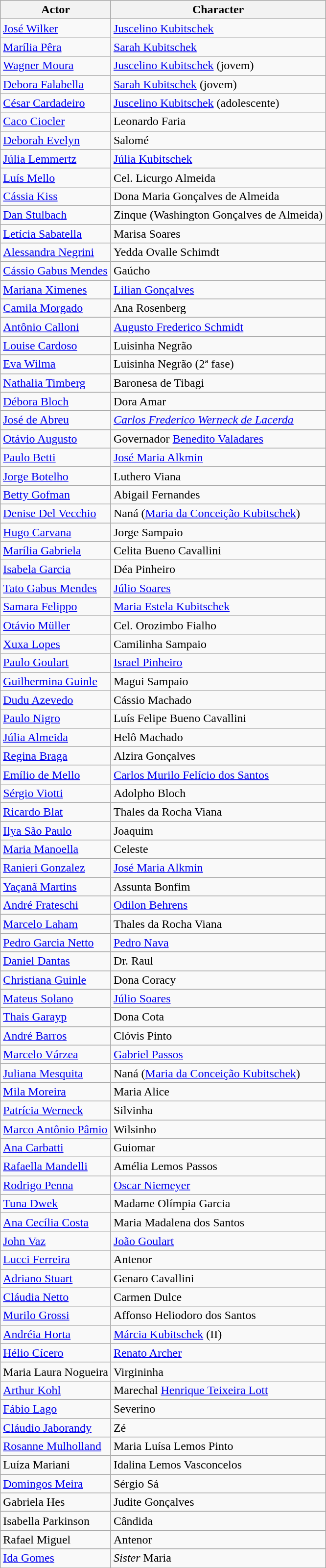<table class="wikitable sortable">
<tr style="background:#ccc;">
<th>Actor</th>
<th>Character</th>
</tr>
<tr>
<td><a href='#'>José Wilker</a></td>
<td><a href='#'>Juscelino Kubitschek</a></td>
</tr>
<tr>
<td><a href='#'>Marília Pêra</a></td>
<td><a href='#'>Sarah Kubitschek</a></td>
</tr>
<tr>
<td><a href='#'>Wagner Moura</a></td>
<td><a href='#'>Juscelino Kubitschek</a> (jovem)</td>
</tr>
<tr>
<td><a href='#'>Debora Falabella</a></td>
<td><a href='#'>Sarah Kubitschek</a> (jovem)</td>
</tr>
<tr>
<td><a href='#'>César Cardadeiro</a></td>
<td><a href='#'>Juscelino Kubitschek</a> (adolescente)</td>
</tr>
<tr>
<td><a href='#'>Caco Ciocler</a></td>
<td>Leonardo Faria</td>
</tr>
<tr>
<td><a href='#'>Deborah Evelyn</a></td>
<td>Salomé</td>
</tr>
<tr>
<td><a href='#'>Júlia Lemmertz</a></td>
<td><a href='#'>Júlia Kubitschek</a></td>
</tr>
<tr>
<td><a href='#'>Luís Mello</a></td>
<td>Cel. Licurgo Almeida</td>
</tr>
<tr>
<td><a href='#'>Cássia Kiss</a></td>
<td>Dona Maria Gonçalves de Almeida</td>
</tr>
<tr>
<td><a href='#'>Dan Stulbach</a></td>
<td>Zinque (Washington Gonçalves de Almeida)</td>
</tr>
<tr>
<td><a href='#'>Letícia Sabatella</a></td>
<td>Marisa Soares</td>
</tr>
<tr>
<td><a href='#'>Alessandra Negrini</a></td>
<td>Yedda Ovalle Schimdt</td>
</tr>
<tr>
<td><a href='#'>Cássio Gabus Mendes</a></td>
<td>Gaúcho</td>
</tr>
<tr>
<td><a href='#'>Mariana Ximenes</a></td>
<td><a href='#'>Lilian Gonçalves</a></td>
</tr>
<tr>
<td><a href='#'>Camila Morgado</a></td>
<td>Ana Rosenberg</td>
</tr>
<tr>
<td><a href='#'>Antônio Calloni</a></td>
<td><a href='#'>Augusto Frederico Schmidt</a></td>
</tr>
<tr>
<td><a href='#'>Louise Cardoso</a></td>
<td>Luisinha Negrão</td>
</tr>
<tr>
<td><a href='#'>Eva Wilma</a></td>
<td>Luisinha Negrão (2ª fase)</td>
</tr>
<tr>
<td><a href='#'>Nathalia Timberg</a></td>
<td>Baronesa de Tibagi</td>
</tr>
<tr>
<td><a href='#'>Débora Bloch</a></td>
<td>Dora Amar</td>
</tr>
<tr>
<td><a href='#'>José de Abreu</a></td>
<td><em><a href='#'>Carlos Frederico Werneck de Lacerda</a></em></td>
</tr>
<tr>
<td><a href='#'>Otávio Augusto</a></td>
<td>Governador <a href='#'>Benedito Valadares</a></td>
</tr>
<tr>
<td><a href='#'>Paulo Betti</a></td>
<td><a href='#'>José Maria Alkmin</a></td>
</tr>
<tr>
<td><a href='#'>Jorge Botelho</a></td>
<td>Luthero Viana</td>
</tr>
<tr>
<td><a href='#'>Betty Gofman</a></td>
<td>Abigail Fernandes</td>
</tr>
<tr>
<td><a href='#'>Denise Del Vecchio</a></td>
<td>Naná (<a href='#'>Maria da Conceição Kubitschek</a>)</td>
</tr>
<tr>
<td><a href='#'>Hugo Carvana</a></td>
<td>Jorge Sampaio</td>
</tr>
<tr>
<td><a href='#'>Marília Gabriela</a></td>
<td>Celita Bueno Cavallini</td>
</tr>
<tr>
<td><a href='#'>Isabela Garcia</a></td>
<td>Déa Pinheiro</td>
</tr>
<tr>
<td><a href='#'>Tato Gabus Mendes</a></td>
<td><a href='#'>Júlio Soares</a></td>
</tr>
<tr>
<td><a href='#'>Samara Felippo</a></td>
<td><a href='#'>Maria Estela Kubitschek</a></td>
</tr>
<tr>
<td><a href='#'>Otávio Müller</a></td>
<td>Cel. Orozimbo Fialho</td>
</tr>
<tr>
<td><a href='#'>Xuxa Lopes</a></td>
<td>Camilinha Sampaio</td>
</tr>
<tr>
<td><a href='#'>Paulo Goulart</a></td>
<td><a href='#'>Israel Pinheiro</a></td>
</tr>
<tr>
<td><a href='#'>Guilhermina Guinle</a></td>
<td>Magui Sampaio</td>
</tr>
<tr>
<td><a href='#'>Dudu Azevedo</a></td>
<td>Cássio Machado</td>
</tr>
<tr>
<td><a href='#'>Paulo Nigro</a></td>
<td>Luís Felipe Bueno Cavallini</td>
</tr>
<tr>
<td><a href='#'>Júlia Almeida</a></td>
<td>Helô Machado</td>
</tr>
<tr>
<td><a href='#'>Regina Braga</a></td>
<td>Alzira Gonçalves</td>
</tr>
<tr>
<td><a href='#'>Emílio de Mello</a></td>
<td><a href='#'>Carlos Murilo Felício dos Santos</a></td>
</tr>
<tr>
<td><a href='#'>Sérgio Viotti</a></td>
<td>Adolpho Bloch</td>
</tr>
<tr>
<td><a href='#'>Ricardo Blat</a></td>
<td>Thales da Rocha Viana</td>
</tr>
<tr>
<td><a href='#'>Ilya São Paulo</a></td>
<td>Joaquim</td>
</tr>
<tr>
<td><a href='#'>Maria Manoella</a></td>
<td>Celeste</td>
</tr>
<tr>
<td><a href='#'>Ranieri Gonzalez</a></td>
<td><a href='#'>José Maria Alkmin</a></td>
</tr>
<tr>
<td><a href='#'>Yaçanã Martins</a></td>
<td>Assunta Bonfim</td>
</tr>
<tr>
<td><a href='#'>André Frateschi</a></td>
<td><a href='#'>Odilon Behrens</a></td>
</tr>
<tr>
<td><a href='#'>Marcelo Laham</a></td>
<td>Thales da Rocha Viana</td>
</tr>
<tr>
<td><a href='#'>Pedro Garcia Netto</a></td>
<td><a href='#'>Pedro Nava</a></td>
</tr>
<tr>
<td><a href='#'>Daniel Dantas</a></td>
<td>Dr. Raul</td>
</tr>
<tr>
<td><a href='#'>Christiana Guinle</a></td>
<td>Dona Coracy</td>
</tr>
<tr>
<td><a href='#'>Mateus Solano</a></td>
<td><a href='#'>Júlio Soares</a></td>
</tr>
<tr>
<td><a href='#'>Thais Garayp</a></td>
<td>Dona Cota</td>
</tr>
<tr>
<td><a href='#'>André Barros</a></td>
<td>Clóvis Pinto</td>
</tr>
<tr>
<td><a href='#'>Marcelo Várzea</a></td>
<td><a href='#'>Gabriel Passos</a></td>
</tr>
<tr>
<td><a href='#'>Juliana Mesquita</a></td>
<td>Naná (<a href='#'>Maria da Conceição Kubitschek</a>)</td>
</tr>
<tr>
<td><a href='#'>Mila Moreira</a></td>
<td>Maria Alice</td>
</tr>
<tr>
<td><a href='#'>Patrícia Werneck</a></td>
<td>Silvinha</td>
</tr>
<tr>
<td><a href='#'>Marco Antônio Pâmio</a></td>
<td>Wilsinho</td>
</tr>
<tr>
<td><a href='#'>Ana Carbatti</a></td>
<td>Guiomar</td>
</tr>
<tr>
<td><a href='#'>Rafaella Mandelli</a></td>
<td>Amélia Lemos Passos</td>
</tr>
<tr>
<td><a href='#'>Rodrigo Penna</a></td>
<td><a href='#'>Oscar Niemeyer</a></td>
</tr>
<tr>
<td><a href='#'>Tuna Dwek</a></td>
<td>Madame Olímpia Garcia</td>
</tr>
<tr>
<td><a href='#'>Ana Cecília Costa</a></td>
<td>Maria Madalena dos Santos</td>
</tr>
<tr>
<td><a href='#'>John Vaz</a></td>
<td><a href='#'>João Goulart</a></td>
</tr>
<tr>
<td><a href='#'>Lucci Ferreira</a></td>
<td>Antenor</td>
</tr>
<tr>
<td><a href='#'>Adriano Stuart</a></td>
<td>Genaro Cavallini</td>
</tr>
<tr>
<td><a href='#'>Cláudia Netto</a></td>
<td>Carmen Dulce</td>
</tr>
<tr>
<td><a href='#'>Murilo Grossi</a></td>
<td>Affonso Heliodoro dos Santos</td>
</tr>
<tr>
<td><a href='#'>Andréia Horta</a></td>
<td><a href='#'>Márcia Kubitschek</a> (II)</td>
</tr>
<tr>
<td><a href='#'>Hélio Cícero</a></td>
<td><a href='#'>Renato Archer</a></td>
</tr>
<tr>
<td>Maria Laura Nogueira</td>
<td>Virgininha</td>
</tr>
<tr>
<td><a href='#'>Arthur Kohl</a></td>
<td>Marechal <a href='#'>Henrique Teixeira Lott</a></td>
</tr>
<tr>
<td><a href='#'>Fábio Lago</a></td>
<td>Severino</td>
</tr>
<tr>
<td><a href='#'>Cláudio Jaborandy</a></td>
<td>Zé</td>
</tr>
<tr>
<td><a href='#'>Rosanne Mulholland</a></td>
<td>Maria Luísa Lemos Pinto</td>
</tr>
<tr>
<td>Luíza Mariani</td>
<td>Idalina Lemos Vasconcelos</td>
</tr>
<tr>
<td><a href='#'>Domingos Meira</a></td>
<td>Sérgio Sá</td>
</tr>
<tr>
<td>Gabriela Hes</td>
<td>Judite Gonçalves</td>
</tr>
<tr>
<td>Isabella Parkinson</td>
<td>Cândida</td>
</tr>
<tr>
<td>Rafael Miguel</td>
<td>Antenor</td>
</tr>
<tr>
<td><a href='#'>Ida Gomes</a></td>
<td><em>Sister</em> Maria</td>
</tr>
</table>
